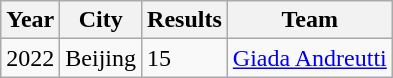<table class="wikitable">
<tr>
<th>Year</th>
<th>City</th>
<th>Results</th>
<th>Team</th>
</tr>
<tr>
<td>2022</td>
<td>Beijing</td>
<td>15</td>
<td><a href='#'>Giada Andreutti</a></td>
</tr>
</table>
